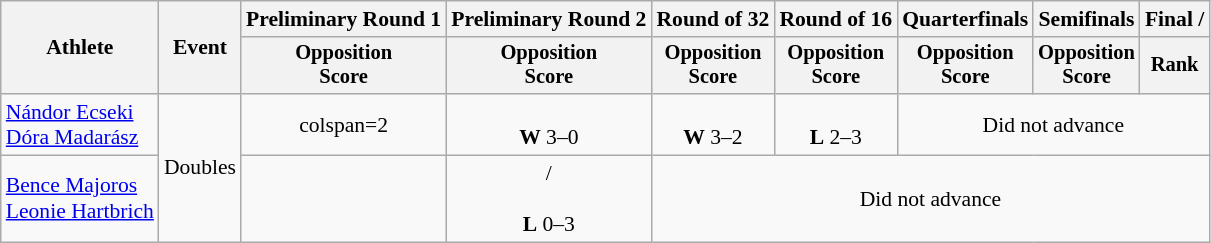<table class=wikitable style=font-size:90%;text-align:center>
<tr>
<th rowspan=2>Athlete</th>
<th rowspan=2>Event</th>
<th>Preliminary Round 1</th>
<th>Preliminary Round 2</th>
<th>Round of 32</th>
<th>Round of 16</th>
<th>Quarterfinals</th>
<th>Semifinals</th>
<th colspan=2>Final / </th>
</tr>
<tr style=font-size:95%>
<th>Opposition<br>Score</th>
<th>Opposition<br>Score</th>
<th>Opposition<br>Score</th>
<th>Opposition<br>Score</th>
<th>Opposition<br>Score</th>
<th>Opposition<br>Score</th>
<th>Rank</th>
</tr>
<tr align=center>
<td align=left><a href='#'>Nándor Ecseki</a><br><a href='#'>Dóra Madarász</a></td>
<td align=left rowspan=2>Doubles</td>
<td>colspan=2</td>
<td><br><strong>W</strong> 3–0</td>
<td><br><strong>W</strong> 3–2</td>
<td><br><strong>L</strong> 2–3</td>
<td colspan=3>Did not advance</td>
</tr>
<tr align=center>
<td align=left><a href='#'>Bence Majoros</a><br><a href='#'>Leonie Hartbrich</a></td>
<td></td>
<td> /<br><br><strong>L</strong> 0–3</td>
<td colspan=5>Did not advance</td>
</tr>
</table>
